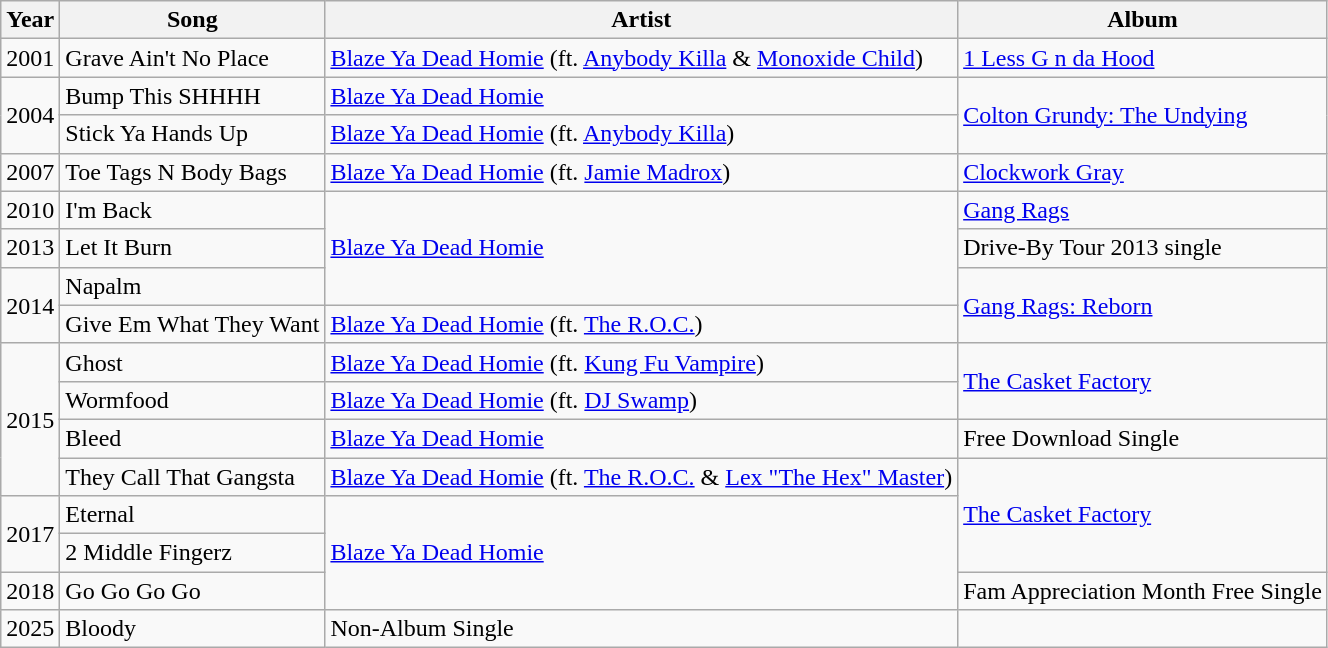<table class="wikitable" border="1">
<tr>
<th>Year</th>
<th>Song</th>
<th>Artist</th>
<th>Album</th>
</tr>
<tr>
<td>2001</td>
<td>Grave Ain't No Place</td>
<td><a href='#'>Blaze Ya Dead Homie</a> (ft. <a href='#'>Anybody Killa</a> & <a href='#'>Monoxide Child</a>)</td>
<td><a href='#'>1 Less G n da Hood</a></td>
</tr>
<tr>
<td rowspan="2">2004</td>
<td>Bump This SHHHH</td>
<td><a href='#'>Blaze Ya Dead Homie</a></td>
<td rowspan="2"><a href='#'>Colton Grundy: The Undying</a></td>
</tr>
<tr>
<td>Stick Ya Hands Up</td>
<td><a href='#'>Blaze Ya Dead Homie</a> (ft. <a href='#'>Anybody Killa</a>)</td>
</tr>
<tr>
<td>2007</td>
<td>Toe Tags N Body Bags</td>
<td><a href='#'>Blaze Ya Dead Homie</a> (ft. <a href='#'>Jamie Madrox</a>)</td>
<td><a href='#'>Clockwork Gray</a></td>
</tr>
<tr>
<td>2010</td>
<td>I'm Back</td>
<td rowspan="3"><a href='#'>Blaze Ya Dead Homie</a></td>
<td><a href='#'>Gang Rags</a></td>
</tr>
<tr>
<td>2013</td>
<td>Let It Burn</td>
<td>Drive-By Tour 2013 single</td>
</tr>
<tr>
<td rowspan="2">2014</td>
<td>Napalm</td>
<td rowspan="2"><a href='#'>Gang Rags: Reborn</a></td>
</tr>
<tr>
<td>Give Em What They Want</td>
<td><a href='#'>Blaze Ya Dead Homie</a> (ft. <a href='#'>The R.O.C.</a>)</td>
</tr>
<tr>
<td rowspan="4">2015</td>
<td>Ghost</td>
<td><a href='#'>Blaze Ya Dead Homie</a> (ft. <a href='#'>Kung Fu Vampire</a>)</td>
<td rowspan="2"><a href='#'>The Casket Factory</a></td>
</tr>
<tr>
<td>Wormfood</td>
<td><a href='#'>Blaze Ya Dead Homie</a> (ft. <a href='#'>DJ Swamp</a>)</td>
</tr>
<tr>
<td>Bleed</td>
<td><a href='#'>Blaze Ya Dead Homie</a></td>
<td>Free Download Single</td>
</tr>
<tr>
<td>They Call That Gangsta</td>
<td><a href='#'>Blaze Ya Dead Homie</a> (ft. <a href='#'>The R.O.C.</a> & <a href='#'>Lex "The Hex" Master</a>)</td>
<td rowspan="3"><a href='#'>The Casket Factory</a></td>
</tr>
<tr>
<td rowspan="2">2017</td>
<td>Eternal</td>
<td rowspan="3"><a href='#'>Blaze Ya Dead Homie</a></td>
</tr>
<tr>
<td>2 Middle Fingerz</td>
</tr>
<tr>
<td>2018</td>
<td>Go Go Go Go</td>
<td>Fam Appreciation Month Free Single</td>
</tr>
<tr>
<td>2025</td>
<td>Bloody</td>
<td>Non-Album Single</td>
</tr>
</table>
